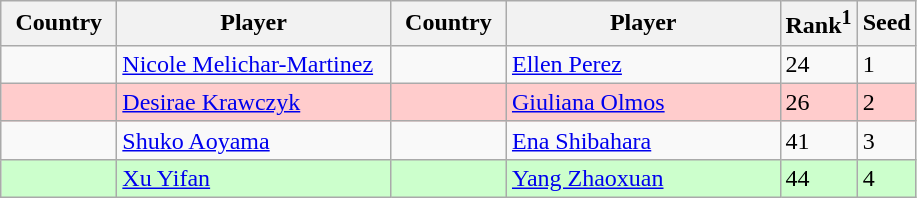<table class="sortable wikitable">
<tr>
<th width="70">Country</th>
<th width="175">Player</th>
<th width="70">Country</th>
<th width="175">Player</th>
<th>Rank<sup>1</sup></th>
<th>Seed</th>
</tr>
<tr>
<td></td>
<td><a href='#'>Nicole Melichar-Martinez</a></td>
<td></td>
<td><a href='#'>Ellen Perez</a></td>
<td>24</td>
<td>1</td>
</tr>
<tr style="background:#fcc;">
<td></td>
<td><a href='#'>Desirae Krawczyk</a></td>
<td></td>
<td><a href='#'>Giuliana Olmos</a></td>
<td>26</td>
<td>2</td>
</tr>
<tr>
<td></td>
<td><a href='#'>Shuko Aoyama</a></td>
<td></td>
<td><a href='#'>Ena Shibahara</a></td>
<td>41</td>
<td>3</td>
</tr>
<tr style="background:#cfc;">
<td></td>
<td><a href='#'>Xu Yifan</a></td>
<td></td>
<td><a href='#'>Yang Zhaoxuan</a></td>
<td>44</td>
<td>4</td>
</tr>
</table>
